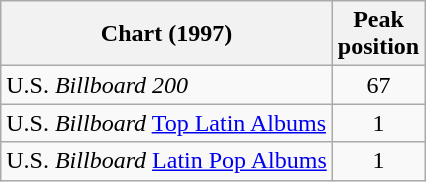<table class="wikitable">
<tr>
<th align="left">Chart (1997)</th>
<th align="left">Peak<br>position</th>
</tr>
<tr>
<td align="left">U.S. <em>Billboard 200</em> </td>
<td style="text-align:center;">67</td>
</tr>
<tr>
<td align="left">U.S. <em>Billboard</em> <a href='#'>Top Latin Albums</a></td>
<td style="text-align:center;">1</td>
</tr>
<tr>
<td align="left">U.S. <em>Billboard</em> <a href='#'>Latin Pop Albums</a></td>
<td style="text-align:center;">1</td>
</tr>
</table>
